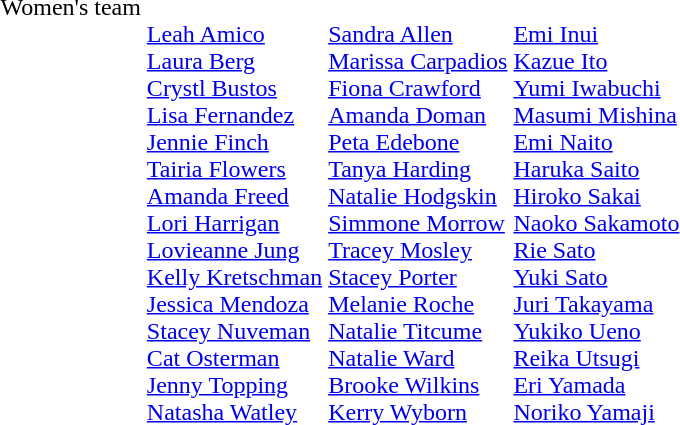<table>
<tr valign="top">
<td>Women's team<br></td>
<td><br><a href='#'>Leah Amico</a><br><a href='#'>Laura Berg</a><br><a href='#'>Crystl Bustos</a><br><a href='#'>Lisa Fernandez</a><br><a href='#'>Jennie Finch</a><br><a href='#'>Tairia Flowers</a><br><a href='#'>Amanda Freed</a><br><a href='#'>Lori Harrigan</a><br><a href='#'>Lovieanne Jung</a><br><a href='#'>Kelly Kretschman</a><br><a href='#'>Jessica Mendoza</a><br><a href='#'>Stacey Nuveman</a><br><a href='#'>Cat Osterman</a><br><a href='#'>Jenny Topping</a><br><a href='#'>Natasha Watley</a></td>
<td><br><a href='#'>Sandra Allen</a><br><a href='#'>Marissa Carpadios</a><br><a href='#'>Fiona Crawford</a><br><a href='#'>Amanda Doman</a><br><a href='#'>Peta Edebone</a><br><a href='#'>Tanya Harding</a><br><a href='#'>Natalie Hodgskin</a><br><a href='#'>Simmone Morrow</a><br><a href='#'>Tracey Mosley</a><br><a href='#'>Stacey Porter</a><br><a href='#'>Melanie Roche</a><br><a href='#'>Natalie Titcume</a><br><a href='#'>Natalie Ward</a><br><a href='#'>Brooke Wilkins</a><br><a href='#'>Kerry Wyborn</a></td>
<td><br><a href='#'>Emi Inui</a><br><a href='#'>Kazue Ito</a><br><a href='#'>Yumi Iwabuchi</a><br><a href='#'>Masumi Mishina</a><br><a href='#'>Emi Naito</a><br><a href='#'>Haruka Saito</a><br><a href='#'>Hiroko Sakai</a><br><a href='#'>Naoko Sakamoto</a><br><a href='#'>Rie Sato</a><br><a href='#'>Yuki Sato</a><br><a href='#'>Juri Takayama</a><br><a href='#'>Yukiko Ueno</a><br><a href='#'>Reika Utsugi</a><br><a href='#'>Eri Yamada</a><br><a href='#'>Noriko Yamaji</a></td>
</tr>
</table>
